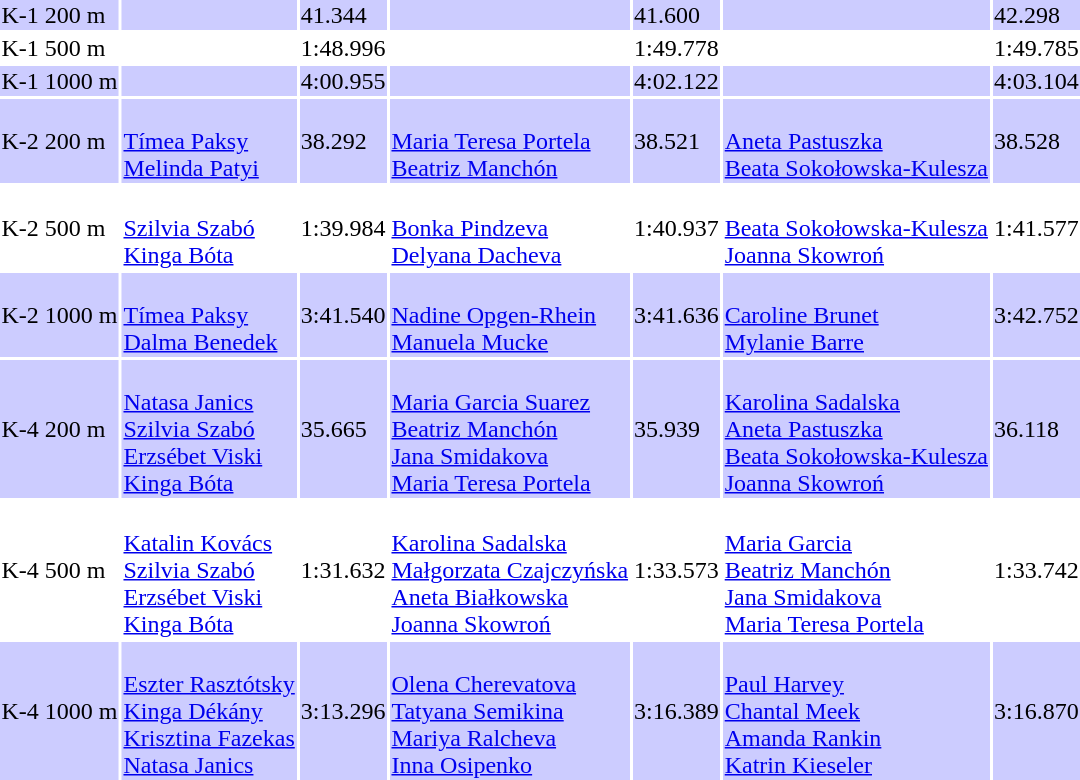<table>
<tr bgcolor=ccccff>
<td>K-1 200 m</td>
<td></td>
<td>41.344</td>
<td></td>
<td>41.600</td>
<td></td>
<td>42.298</td>
</tr>
<tr>
<td>K-1 500 m</td>
<td></td>
<td>1:48.996</td>
<td></td>
<td>1:49.778</td>
<td></td>
<td>1:49.785</td>
</tr>
<tr bgcolor=ccccff>
<td>K-1 1000 m</td>
<td></td>
<td>4:00.955</td>
<td></td>
<td>4:02.122</td>
<td></td>
<td>4:03.104</td>
</tr>
<tr bgcolor=ccccff>
<td>K-2 200 m</td>
<td><br><a href='#'>Tímea Paksy</a><br><a href='#'>Melinda Patyi</a></td>
<td>38.292</td>
<td><br><a href='#'>Maria Teresa Portela</a><br><a href='#'>Beatriz Manchón</a></td>
<td>38.521</td>
<td><br><a href='#'>Aneta Pastuszka</a><br><a href='#'>Beata Sokołowska-Kulesza</a></td>
<td>38.528</td>
</tr>
<tr>
<td>K-2 500 m</td>
<td><br><a href='#'>Szilvia Szabó</a><br><a href='#'>Kinga Bóta</a></td>
<td>1:39.984</td>
<td><br><a href='#'>Bonka Pindzeva</a><br><a href='#'>Delyana Dacheva</a></td>
<td>1:40.937</td>
<td><br><a href='#'>Beata Sokołowska-Kulesza</a><br><a href='#'>Joanna Skowroń</a></td>
<td>1:41.577</td>
</tr>
<tr bgcolor=ccccff>
<td>K-2 1000 m</td>
<td><br><a href='#'>Tímea Paksy</a><br><a href='#'>Dalma Benedek</a></td>
<td>3:41.540</td>
<td><br><a href='#'>Nadine Opgen-Rhein</a><br><a href='#'>Manuela Mucke</a></td>
<td>3:41.636</td>
<td><br><a href='#'>Caroline Brunet</a><br><a href='#'>Mylanie Barre</a></td>
<td>3:42.752</td>
</tr>
<tr bgcolor=ccccff>
<td>K-4 200 m</td>
<td><br><a href='#'>Natasa Janics</a><br><a href='#'>Szilvia Szabó</a><br><a href='#'>Erzsébet Viski</a><br><a href='#'>Kinga Bóta</a></td>
<td>35.665</td>
<td><br><a href='#'>Maria Garcia Suarez</a><br><a href='#'>Beatriz Manchón</a><br><a href='#'>Jana Smidakova</a><br><a href='#'>Maria Teresa Portela</a></td>
<td>35.939</td>
<td><br><a href='#'>Karolina Sadalska</a><br><a href='#'>Aneta Pastuszka</a><br><a href='#'>Beata Sokołowska-Kulesza</a><br><a href='#'>Joanna Skowroń</a></td>
<td>36.118</td>
</tr>
<tr>
<td>K-4 500 m</td>
<td><br><a href='#'>Katalin Kovács</a><br><a href='#'>Szilvia Szabó</a><br><a href='#'>Erzsébet Viski</a><br><a href='#'>Kinga Bóta</a></td>
<td>1:31.632</td>
<td><br><a href='#'>Karolina Sadalska</a><br><a href='#'>Małgorzata Czajczyńska</a><br><a href='#'>Aneta Białkowska</a><br><a href='#'>Joanna Skowroń</a></td>
<td>1:33.573</td>
<td><br><a href='#'>Maria Garcia</a><br><a href='#'>Beatriz Manchón</a><br><a href='#'>Jana Smidakova</a><br><a href='#'>Maria Teresa Portela</a></td>
<td>1:33.742</td>
</tr>
<tr bgcolor=ccccff>
<td>K-4 1000 m</td>
<td><br><a href='#'>Eszter Rasztótsky</a><br><a href='#'>Kinga Dékány</a><br><a href='#'>Krisztina Fazekas</a><br><a href='#'>Natasa Janics</a></td>
<td>3:13.296</td>
<td><br><a href='#'>Olena Cherevatova</a><br><a href='#'>Tatyana Semikina</a><br><a href='#'>Mariya Ralcheva</a><br><a href='#'>Inna Osipenko</a></td>
<td>3:16.389</td>
<td><br><a href='#'>Paul Harvey</a><br><a href='#'>Chantal Meek</a><br><a href='#'>Amanda Rankin</a><br><a href='#'>Katrin Kieseler</a></td>
<td>3:16.870</td>
</tr>
</table>
